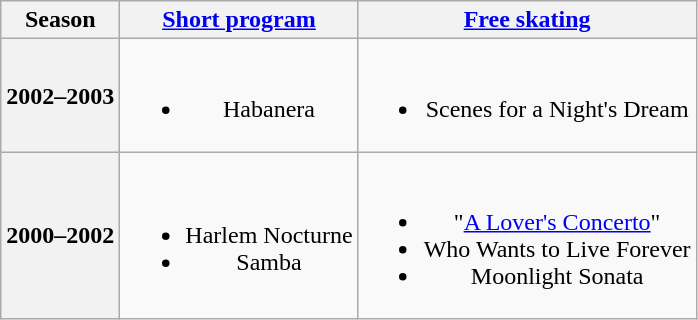<table class=wikitable style=text-align:center>
<tr>
<th>Season</th>
<th><a href='#'>Short program</a></th>
<th><a href='#'>Free skating</a></th>
</tr>
<tr>
<th>2002–2003 <br> </th>
<td><br><ul><li>Habanera <br></li></ul></td>
<td><br><ul><li>Scenes for a Night's Dream <br></li></ul></td>
</tr>
<tr>
<th>2000–2002 <br> </th>
<td><br><ul><li>Harlem Nocturne <br></li><li>Samba <br></li></ul></td>
<td><br><ul><li>"<a href='#'>A Lover's Concerto</a>" <br></li><li>Who Wants to Live Forever <br></li><li>Moonlight Sonata <br></li></ul></td>
</tr>
</table>
